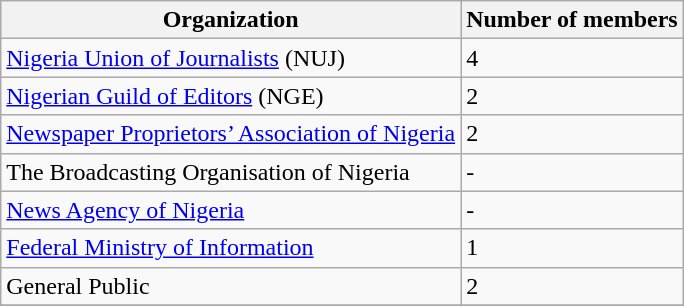<table class="wikitable">
<tr>
<th>Organization</th>
<th>Number of members</th>
</tr>
<tr>
<td><a href='#'>Nigeria Union of Journalists</a> (NUJ)</td>
<td>4</td>
</tr>
<tr>
<td><a href='#'>Nigerian Guild of Editors</a> (NGE)</td>
<td>2</td>
</tr>
<tr>
<td><a href='#'>Newspaper Proprietors’ Association of Nigeria</a></td>
<td>2</td>
</tr>
<tr>
<td>The Broadcasting Organisation of Nigeria</td>
<td>-</td>
</tr>
<tr>
<td><a href='#'>News Agency of Nigeria</a></td>
<td>-</td>
</tr>
<tr>
<td><a href='#'>Federal Ministry of Information</a></td>
<td>1</td>
</tr>
<tr>
<td>General Public</td>
<td>2</td>
</tr>
<tr>
</tr>
</table>
